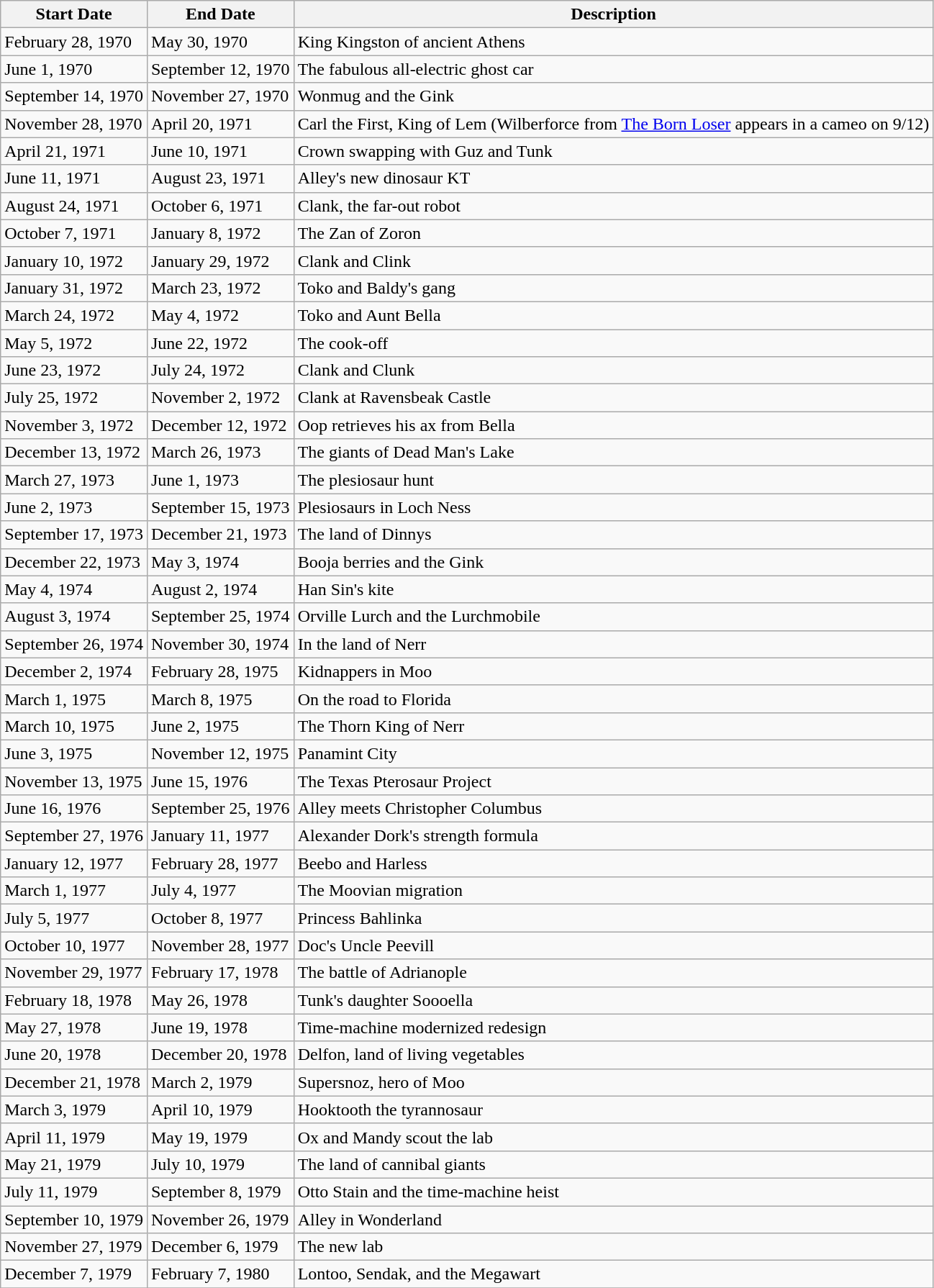<table class="wikitable">
<tr>
<th>Start Date</th>
<th>End Date</th>
<th>Description</th>
</tr>
<tr>
<td>February 28, 1970</td>
<td>May 30, 1970</td>
<td>King Kingston of ancient Athens</td>
</tr>
<tr>
<td>June 1, 1970</td>
<td>September 12, 1970</td>
<td>The fabulous all-electric ghost car</td>
</tr>
<tr>
<td>September 14, 1970</td>
<td>November 27, 1970</td>
<td>Wonmug and the Gink</td>
</tr>
<tr>
<td>November 28, 1970</td>
<td>April 20, 1971</td>
<td>Carl the First, King of Lem (Wilberforce from <a href='#'>The Born Loser</a> appears in a cameo on 9/12)</td>
</tr>
<tr>
<td>April 21, 1971</td>
<td>June 10, 1971</td>
<td>Crown swapping with Guz and Tunk</td>
</tr>
<tr>
<td>June 11, 1971</td>
<td>August 23, 1971</td>
<td>Alley's new dinosaur KT</td>
</tr>
<tr>
<td>August 24, 1971</td>
<td>October 6, 1971</td>
<td>Clank, the far-out robot</td>
</tr>
<tr>
<td>October 7, 1971</td>
<td>January 8, 1972</td>
<td>The Zan of Zoron</td>
</tr>
<tr>
<td>January 10, 1972</td>
<td>January 29, 1972</td>
<td>Clank and Clink</td>
</tr>
<tr>
<td>January 31, 1972</td>
<td>March 23, 1972</td>
<td>Toko and Baldy's gang</td>
</tr>
<tr>
<td>March 24, 1972</td>
<td>May 4, 1972</td>
<td>Toko and Aunt Bella</td>
</tr>
<tr>
<td>May 5, 1972</td>
<td>June 22, 1972</td>
<td>The cook-off</td>
</tr>
<tr>
<td>June 23, 1972</td>
<td>July 24, 1972</td>
<td>Clank and Clunk</td>
</tr>
<tr>
<td>July 25, 1972</td>
<td>November 2, 1972</td>
<td>Clank at Ravensbeak Castle</td>
</tr>
<tr>
<td>November 3, 1972</td>
<td>December 12, 1972</td>
<td>Oop retrieves his ax from Bella</td>
</tr>
<tr>
<td>December 13, 1972</td>
<td>March 26, 1973</td>
<td>The giants of Dead Man's Lake</td>
</tr>
<tr>
<td>March 27, 1973</td>
<td>June 1, 1973</td>
<td>The plesiosaur hunt</td>
</tr>
<tr>
<td>June 2, 1973</td>
<td>September 15, 1973</td>
<td>Plesiosaurs in Loch Ness</td>
</tr>
<tr>
<td>September 17, 1973</td>
<td>December 21, 1973</td>
<td>The land of Dinnys</td>
</tr>
<tr>
<td>December 22, 1973</td>
<td>May 3, 1974</td>
<td>Booja berries and the Gink</td>
</tr>
<tr>
<td>May 4, 1974</td>
<td>August 2, 1974</td>
<td>Han Sin's kite</td>
</tr>
<tr>
<td>August 3, 1974</td>
<td>September 25, 1974</td>
<td>Orville Lurch and the Lurchmobile</td>
</tr>
<tr>
<td>September 26, 1974</td>
<td>November 30, 1974</td>
<td>In the land of Nerr</td>
</tr>
<tr>
<td>December 2, 1974</td>
<td>February 28, 1975</td>
<td>Kidnappers in Moo</td>
</tr>
<tr>
<td>March 1, 1975</td>
<td>March 8, 1975</td>
<td>On the road to Florida</td>
</tr>
<tr>
<td>March 10, 1975</td>
<td>June 2, 1975</td>
<td>The Thorn King of Nerr</td>
</tr>
<tr>
<td>June 3, 1975</td>
<td>November 12, 1975</td>
<td>Panamint City</td>
</tr>
<tr>
<td>November 13, 1975</td>
<td>June 15, 1976</td>
<td>The Texas Pterosaur Project</td>
</tr>
<tr>
<td>June 16, 1976</td>
<td>September 25, 1976</td>
<td>Alley meets Christopher Columbus</td>
</tr>
<tr>
<td>September 27, 1976</td>
<td>January 11, 1977</td>
<td>Alexander Dork's strength formula</td>
</tr>
<tr>
<td>January 12, 1977</td>
<td>February 28, 1977</td>
<td>Beebo and Harless</td>
</tr>
<tr>
<td>March 1, 1977</td>
<td>July 4, 1977</td>
<td>The Moovian migration</td>
</tr>
<tr>
<td>July 5, 1977</td>
<td>October 8, 1977</td>
<td>Princess Bahlinka</td>
</tr>
<tr>
<td>October 10, 1977</td>
<td>November 28, 1977</td>
<td>Doc's Uncle Peevill</td>
</tr>
<tr>
<td>November 29, 1977</td>
<td>February 17, 1978</td>
<td>The battle of Adrianople</td>
</tr>
<tr>
<td>February 18, 1978</td>
<td>May 26, 1978</td>
<td>Tunk's daughter Soooella</td>
</tr>
<tr>
<td>May 27, 1978</td>
<td>June 19, 1978</td>
<td>Time-machine modernized redesign</td>
</tr>
<tr>
<td>June 20, 1978</td>
<td>December 20, 1978</td>
<td>Delfon, land of living vegetables</td>
</tr>
<tr>
<td>December 21, 1978</td>
<td>March 2, 1979</td>
<td>Supersnoz, hero of Moo</td>
</tr>
<tr>
<td>March 3, 1979</td>
<td>April 10, 1979</td>
<td>Hooktooth the tyrannosaur</td>
</tr>
<tr>
<td>April 11, 1979</td>
<td>May 19, 1979</td>
<td>Ox and Mandy scout the lab</td>
</tr>
<tr>
<td>May 21, 1979</td>
<td>July 10, 1979</td>
<td>The land of cannibal giants</td>
</tr>
<tr>
<td>July 11, 1979</td>
<td>September 8, 1979</td>
<td>Otto Stain and the time-machine heist</td>
</tr>
<tr>
<td>September 10, 1979</td>
<td>November 26, 1979</td>
<td>Alley in Wonderland</td>
</tr>
<tr>
<td>November 27, 1979</td>
<td>December 6, 1979</td>
<td>The new lab</td>
</tr>
<tr>
<td>December 7, 1979</td>
<td>February 7, 1980</td>
<td>Lontoo, Sendak, and the Megawart</td>
</tr>
<tr>
</tr>
</table>
